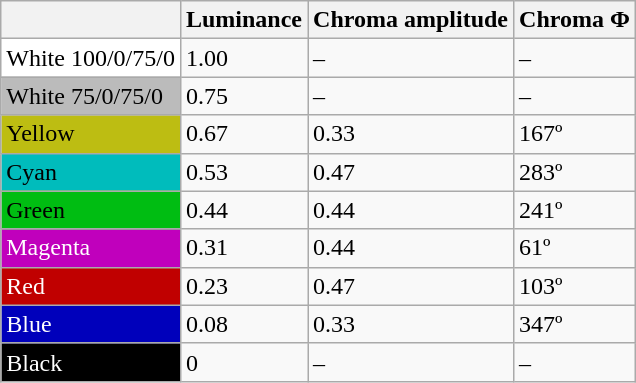<table class="wikitable">
<tr>
<th></th>
<th>Luminance</th>
<th>Chroma amplitude</th>
<th>Chroma Φ</th>
</tr>
<tr ---->
<td style="background-color: #ffffff;">White 100/0/75/0</td>
<td>1.00</td>
<td>–</td>
<td>–</td>
</tr>
<tr>
<td style="background-color: #bbbbbb;">White 75/0/75/0</td>
<td>0.75</td>
<td>–</td>
<td>–</td>
</tr>
<tr>
<td style="background-color: #bdbd12; ">Yellow</td>
<td>0.67</td>
<td>0.33</td>
<td>167º</td>
</tr>
<tr>
<td style="background-color: #00bcbc;">Cyan</td>
<td>0.53</td>
<td>0.47</td>
<td>283º</td>
</tr>
<tr ---->
<td style="background-color: #00bd12; ">Green</td>
<td>0.44</td>
<td>0.44</td>
<td>241º</td>
</tr>
<tr>
<td style="background-color: #c000bc; color: white  ">Magenta</td>
<td>0.31</td>
<td>0.44</td>
<td>61º</td>
</tr>
<tr ---->
<td style="background-color: #c00000; color: white ">Red</td>
<td>0.23</td>
<td>0.47</td>
<td>103º</td>
</tr>
<tr>
<td style="background-color: #0000bb; color: white ">Blue</td>
<td>0.08</td>
<td>0.33</td>
<td>347º</td>
</tr>
<tr>
<td style="background-color: #000000; color: white ">Black</td>
<td>0</td>
<td>–</td>
<td>–</td>
</tr>
</table>
